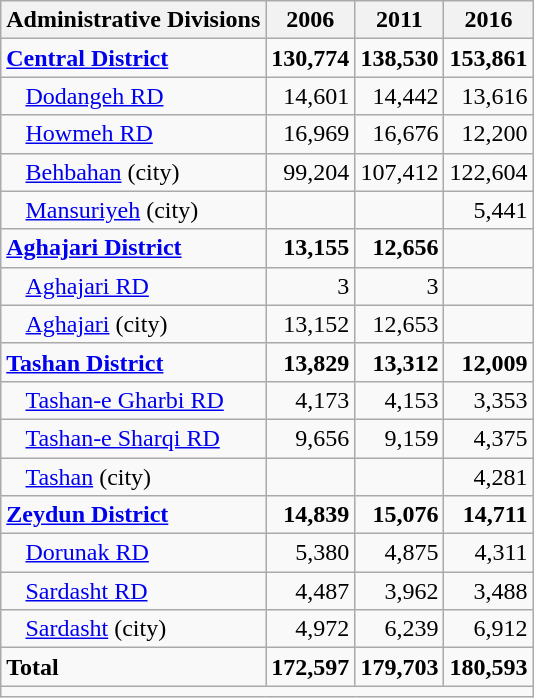<table class="wikitable">
<tr>
<th>Administrative Divisions</th>
<th>2006</th>
<th>2011</th>
<th>2016</th>
</tr>
<tr>
<td><strong><a href='#'>Central District</a></strong></td>
<td style="text-align: right;"><strong>130,774</strong></td>
<td style="text-align: right;"><strong>138,530</strong></td>
<td style="text-align: right;"><strong>153,861</strong></td>
</tr>
<tr>
<td style="padding-left: 1em;"><a href='#'>Dodangeh RD</a></td>
<td style="text-align: right;">14,601</td>
<td style="text-align: right;">14,442</td>
<td style="text-align: right;">13,616</td>
</tr>
<tr>
<td style="padding-left: 1em;"><a href='#'>Howmeh RD</a></td>
<td style="text-align: right;">16,969</td>
<td style="text-align: right;">16,676</td>
<td style="text-align: right;">12,200</td>
</tr>
<tr>
<td style="padding-left: 1em;"><a href='#'>Behbahan</a> (city)</td>
<td style="text-align: right;">99,204</td>
<td style="text-align: right;">107,412</td>
<td style="text-align: right;">122,604</td>
</tr>
<tr>
<td style="padding-left: 1em;"><a href='#'>Mansuriyeh</a> (city)</td>
<td style="text-align: right;"></td>
<td style="text-align: right;"></td>
<td style="text-align: right;">5,441</td>
</tr>
<tr>
<td><strong><a href='#'>Aghajari District</a></strong></td>
<td style="text-align: right;"><strong>13,155</strong></td>
<td style="text-align: right;"><strong>12,656</strong></td>
<td style="text-align: right;"></td>
</tr>
<tr>
<td style="padding-left: 1em;"><a href='#'>Aghajari RD</a></td>
<td style="text-align: right;">3</td>
<td style="text-align: right;">3</td>
<td style="text-align: right;"></td>
</tr>
<tr>
<td style="padding-left: 1em;"><a href='#'>Aghajari</a> (city)</td>
<td style="text-align: right;">13,152</td>
<td style="text-align: right;">12,653</td>
<td style="text-align: right;"></td>
</tr>
<tr>
<td><strong><a href='#'>Tashan District</a></strong></td>
<td style="text-align: right;"><strong>13,829</strong></td>
<td style="text-align: right;"><strong>13,312</strong></td>
<td style="text-align: right;"><strong>12,009</strong></td>
</tr>
<tr>
<td style="padding-left: 1em;"><a href='#'>Tashan-e Gharbi RD</a></td>
<td style="text-align: right;">4,173</td>
<td style="text-align: right;">4,153</td>
<td style="text-align: right;">3,353</td>
</tr>
<tr>
<td style="padding-left: 1em;"><a href='#'>Tashan-e Sharqi RD</a></td>
<td style="text-align: right;">9,656</td>
<td style="text-align: right;">9,159</td>
<td style="text-align: right;">4,375</td>
</tr>
<tr>
<td style="padding-left: 1em;"><a href='#'>Tashan</a> (city)</td>
<td style="text-align: right;"></td>
<td style="text-align: right;"></td>
<td style="text-align: right;">4,281</td>
</tr>
<tr>
<td><strong><a href='#'>Zeydun District</a></strong></td>
<td style="text-align: right;"><strong>14,839</strong></td>
<td style="text-align: right;"><strong>15,076</strong></td>
<td style="text-align: right;"><strong>14,711</strong></td>
</tr>
<tr>
<td style="padding-left: 1em;"><a href='#'>Dorunak RD</a></td>
<td style="text-align: right;">5,380</td>
<td style="text-align: right;">4,875</td>
<td style="text-align: right;">4,311</td>
</tr>
<tr>
<td style="padding-left: 1em;"><a href='#'>Sardasht RD</a></td>
<td style="text-align: right;">4,487</td>
<td style="text-align: right;">3,962</td>
<td style="text-align: right;">3,488</td>
</tr>
<tr>
<td style="padding-left: 1em;"><a href='#'>Sardasht</a> (city)</td>
<td style="text-align: right;">4,972</td>
<td style="text-align: right;">6,239</td>
<td style="text-align: right;">6,912</td>
</tr>
<tr>
<td><strong>Total</strong></td>
<td style="text-align: right;"><strong>172,597</strong></td>
<td style="text-align: right;"><strong>179,703</strong></td>
<td style="text-align: right;"><strong>180,593</strong></td>
</tr>
<tr>
<td colspan=4></td>
</tr>
</table>
